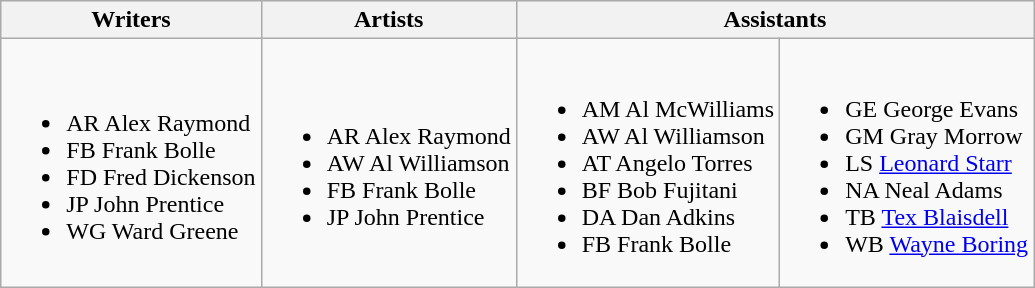<table class="wikitable">
<tr>
<th>Writers</th>
<th>Artists</th>
<th colspan=2>Assistants</th>
</tr>
<tr>
<td><br><ul><li>AR Alex Raymond</li><li>FB Frank Bolle</li><li>FD Fred Dickenson</li><li>JP John Prentice</li><li>WG Ward Greene</li></ul></td>
<td><br><ul><li>AR Alex Raymond</li><li>AW Al Williamson</li><li>FB Frank Bolle</li><li>JP John Prentice</li></ul></td>
<td><br><ul><li>AM Al McWilliams</li><li>AW Al Williamson</li><li>AT Angelo Torres</li><li>BF Bob Fujitani</li><li>DA Dan Adkins</li><li>FB Frank Bolle</li></ul></td>
<td><br><ul><li>GE George Evans</li><li>GM Gray Morrow</li><li>LS <a href='#'>Leonard Starr</a></li><li>NA Neal Adams</li><li>TB <a href='#'>Tex Blaisdell</a></li><li>WB <a href='#'>Wayne Boring</a></li></ul></td>
</tr>
</table>
